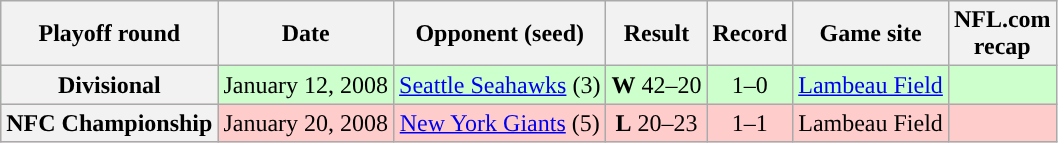<table class="wikitable" style="text-align:center">
<tr>
<th>Playoff round</th>
<th>Date</th>
<th>Opponent (seed)</th>
<th>Result</th>
<th>Record</th>
<th>Game site</th>
<th>NFL.com<br>recap</th>
</tr>
<tr bgcolor=ccffcc>
<th>Divisional</th>
<td>January 12, 2008</td>
<td><a href='#'>Seattle Seahawks</a> (3)</td>
<td><strong>W</strong> 42–20</td>
<td>1–0</td>
<td><a href='#'>Lambeau Field</a></td>
<td></td>
</tr>
<tr bgcolor=ffcccc>
<th>NFC Championship</th>
<td>January 20, 2008</td>
<td><a href='#'>New York Giants</a> (5)</td>
<td><strong>L</strong> 20–23 </td>
<td>1–1</td>
<td>Lambeau Field</td>
<td></td>
</tr>
</table>
